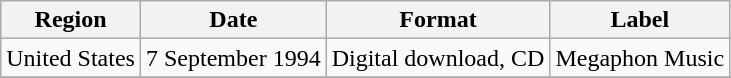<table class="wikitable">
<tr>
<th scope="col">Region</th>
<th scope="col">Date</th>
<th scope="col">Format</th>
<th scope="col">Label</th>
</tr>
<tr>
<td>United States</td>
<td rowspan="1">7 September 1994</td>
<td rowspan="1">Digital download, CD</td>
<td rowspan="1">Megaphon Music</td>
</tr>
<tr>
</tr>
</table>
